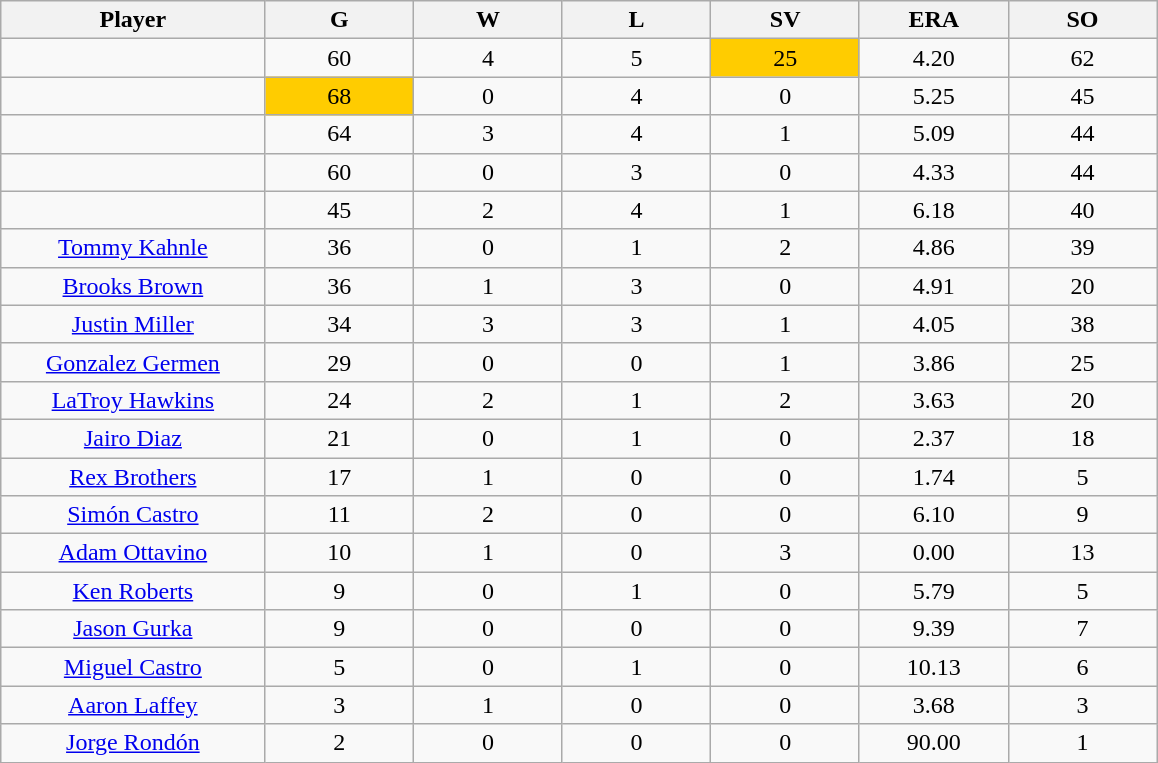<table class="wikitable sortable">
<tr>
<th bgcolor="#DDDDFF" width="16%">Player</th>
<th bgcolor="#DDDDFF" width="9%">G</th>
<th bgcolor="#DDDDFF" width="9%">W</th>
<th bgcolor="#DDDDFF" width="9%">L</th>
<th bgcolor="#DDDDFF" width="9%">SV</th>
<th bgcolor="#DDDDFF" width="9%">ERA</th>
<th bgcolor="#DDDDFF" width="9%">SO</th>
</tr>
<tr align="center">
<td></td>
<td>60</td>
<td>4</td>
<td>5</td>
<td bgcolor="#FFCC00">25</td>
<td>4.20</td>
<td>62</td>
</tr>
<tr align=center>
<td></td>
<td bgcolor="#FFCC00">68</td>
<td>0</td>
<td>4</td>
<td>0</td>
<td>5.25</td>
<td>45</td>
</tr>
<tr align="center">
<td></td>
<td>64</td>
<td>3</td>
<td>4</td>
<td>1</td>
<td>5.09</td>
<td>44</td>
</tr>
<tr align="center">
<td></td>
<td>60</td>
<td>0</td>
<td>3</td>
<td>0</td>
<td>4.33</td>
<td>44</td>
</tr>
<tr align="center">
<td></td>
<td>45</td>
<td>2</td>
<td>4</td>
<td>1</td>
<td>6.18</td>
<td>40</td>
</tr>
<tr align="center">
<td><a href='#'>Tommy Kahnle</a></td>
<td>36</td>
<td>0</td>
<td>1</td>
<td>2</td>
<td>4.86</td>
<td>39</td>
</tr>
<tr align=center>
<td><a href='#'>Brooks Brown</a></td>
<td>36</td>
<td>1</td>
<td>3</td>
<td>0</td>
<td>4.91</td>
<td>20</td>
</tr>
<tr align=center>
<td><a href='#'>Justin Miller</a></td>
<td>34</td>
<td>3</td>
<td>3</td>
<td>1</td>
<td>4.05</td>
<td>38</td>
</tr>
<tr align=center>
<td><a href='#'>Gonzalez Germen</a></td>
<td>29</td>
<td>0</td>
<td>0</td>
<td>1</td>
<td>3.86</td>
<td>25</td>
</tr>
<tr align=center>
<td><a href='#'>LaTroy Hawkins</a></td>
<td>24</td>
<td>2</td>
<td>1</td>
<td>2</td>
<td>3.63</td>
<td>20</td>
</tr>
<tr align=center>
<td><a href='#'>Jairo Diaz</a></td>
<td>21</td>
<td>0</td>
<td>1</td>
<td>0</td>
<td>2.37</td>
<td>18</td>
</tr>
<tr align=center>
<td><a href='#'>Rex Brothers</a></td>
<td>17</td>
<td>1</td>
<td>0</td>
<td>0</td>
<td>1.74</td>
<td>5</td>
</tr>
<tr align=center>
<td><a href='#'>Simón Castro</a></td>
<td>11</td>
<td>2</td>
<td>0</td>
<td>0</td>
<td>6.10</td>
<td>9</td>
</tr>
<tr align=center>
<td><a href='#'>Adam Ottavino</a></td>
<td>10</td>
<td>1</td>
<td>0</td>
<td>3</td>
<td>0.00</td>
<td>13</td>
</tr>
<tr align=center>
<td><a href='#'>Ken Roberts</a></td>
<td>9</td>
<td>0</td>
<td>1</td>
<td>0</td>
<td>5.79</td>
<td>5</td>
</tr>
<tr align=center>
<td><a href='#'>Jason Gurka</a></td>
<td>9</td>
<td>0</td>
<td>0</td>
<td>0</td>
<td>9.39</td>
<td>7</td>
</tr>
<tr align=center>
<td><a href='#'>Miguel Castro</a></td>
<td>5</td>
<td>0</td>
<td>1</td>
<td>0</td>
<td>10.13</td>
<td>6</td>
</tr>
<tr align=center>
<td><a href='#'>Aaron Laffey</a></td>
<td>3</td>
<td>1</td>
<td>0</td>
<td>0</td>
<td>3.68</td>
<td>3</td>
</tr>
<tr align=center>
<td><a href='#'>Jorge Rondón</a></td>
<td>2</td>
<td>0</td>
<td>0</td>
<td>0</td>
<td>90.00</td>
<td>1</td>
</tr>
</table>
